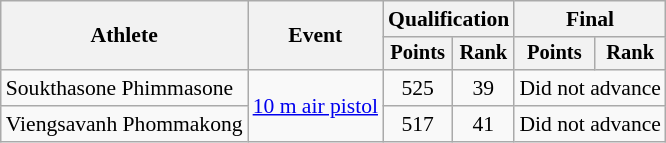<table class=wikitable style=font-size:90%;text-align:center>
<tr>
<th rowspan="2">Athlete</th>
<th rowspan="2">Event</th>
<th colspan=2>Qualification</th>
<th colspan=2>Final</th>
</tr>
<tr style="font-size:95%">
<th>Points</th>
<th>Rank</th>
<th>Points</th>
<th>Rank</th>
</tr>
<tr>
<td align=left>Soukthasone Phimmasone</td>
<td align=left rowspan=2><a href='#'>10 m air pistol</a></td>
<td>525</td>
<td>39</td>
<td colspan=2>Did not advance</td>
</tr>
<tr>
<td align=left>Viengsavanh Phommakong</td>
<td>517</td>
<td>41</td>
<td colspan=2>Did not advance</td>
</tr>
</table>
